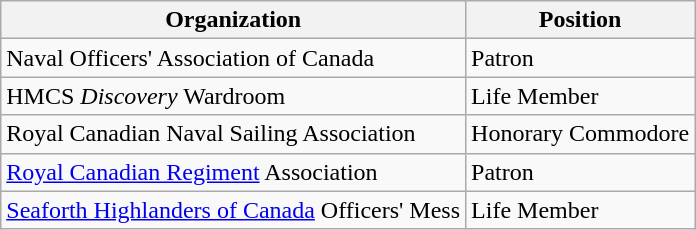<table class="wikitable sortable">
<tr>
<th>Organization</th>
<th>Position</th>
</tr>
<tr>
<td>Naval Officers' Association of Canada</td>
<td>Patron</td>
</tr>
<tr>
<td>HMCS <em>Discovery</em> Wardroom</td>
<td>Life Member</td>
</tr>
<tr>
<td>Royal Canadian Naval Sailing Association</td>
<td>Honorary Commodore</td>
</tr>
<tr>
<td><a href='#'>Royal Canadian Regiment</a> Association</td>
<td>Patron</td>
</tr>
<tr>
<td><a href='#'>Seaforth Highlanders of Canada</a> Officers' Mess</td>
<td>Life Member</td>
</tr>
</table>
